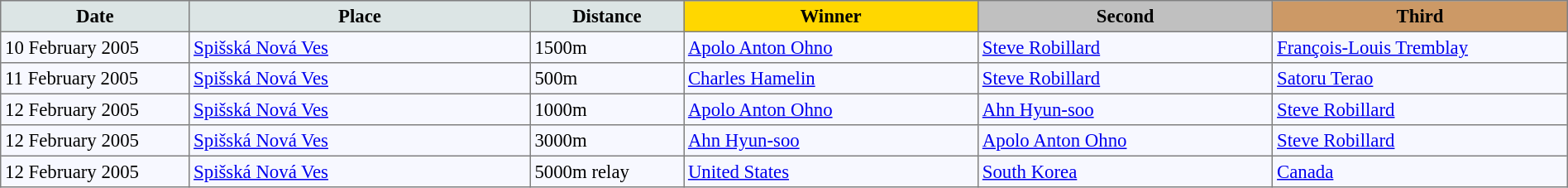<table bgcolor="#f7f8ff" cellpadding="3" cellspacing="0" border="1" style="font-size: 95%; border: gray solid 1px; border-collapse: collapse;">
<tr bgcolor="#CCCCCC">
<td align="center" bgcolor="#DCE5E5" width="150"><strong>Date</strong></td>
<td align="center" bgcolor="#DCE5E5" width="280"><strong>Place</strong></td>
<td align="center" bgcolor="#DCE5E5" width="120"><strong>Distance</strong></td>
<td align="center" bgcolor="gold" width="240"><strong>Winner</strong></td>
<td align="center" bgcolor="silver" width="240"><strong>Second</strong></td>
<td align="center" bgcolor="CC9966" width="240"><strong>Third</strong></td>
</tr>
<tr align="left">
<td>10 February 2005</td>
<td> <a href='#'>Spišská Nová Ves</a></td>
<td>1500m</td>
<td> <a href='#'>Apolo Anton Ohno</a></td>
<td> <a href='#'>Steve Robillard</a></td>
<td> <a href='#'>François-Louis Tremblay</a></td>
</tr>
<tr align="left">
<td>11 February 2005</td>
<td> <a href='#'>Spišská Nová Ves</a></td>
<td>500m</td>
<td> <a href='#'>Charles Hamelin</a></td>
<td> <a href='#'>Steve Robillard</a></td>
<td> <a href='#'>Satoru Terao</a></td>
</tr>
<tr align="left">
<td>12 February 2005</td>
<td> <a href='#'>Spišská Nová Ves</a></td>
<td>1000m</td>
<td> <a href='#'>Apolo Anton Ohno</a></td>
<td> <a href='#'>Ahn Hyun-soo</a></td>
<td> <a href='#'>Steve Robillard</a></td>
</tr>
<tr align="left">
<td>12 February 2005</td>
<td> <a href='#'>Spišská Nová Ves</a></td>
<td>3000m</td>
<td> <a href='#'>Ahn Hyun-soo</a></td>
<td> <a href='#'>Apolo Anton Ohno</a></td>
<td> <a href='#'>Steve Robillard</a></td>
</tr>
<tr align="left">
<td>12 February 2005</td>
<td> <a href='#'>Spišská Nová Ves</a></td>
<td>5000m relay</td>
<td> <a href='#'>United States</a></td>
<td> <a href='#'>South Korea</a></td>
<td> <a href='#'>Canada</a></td>
</tr>
</table>
